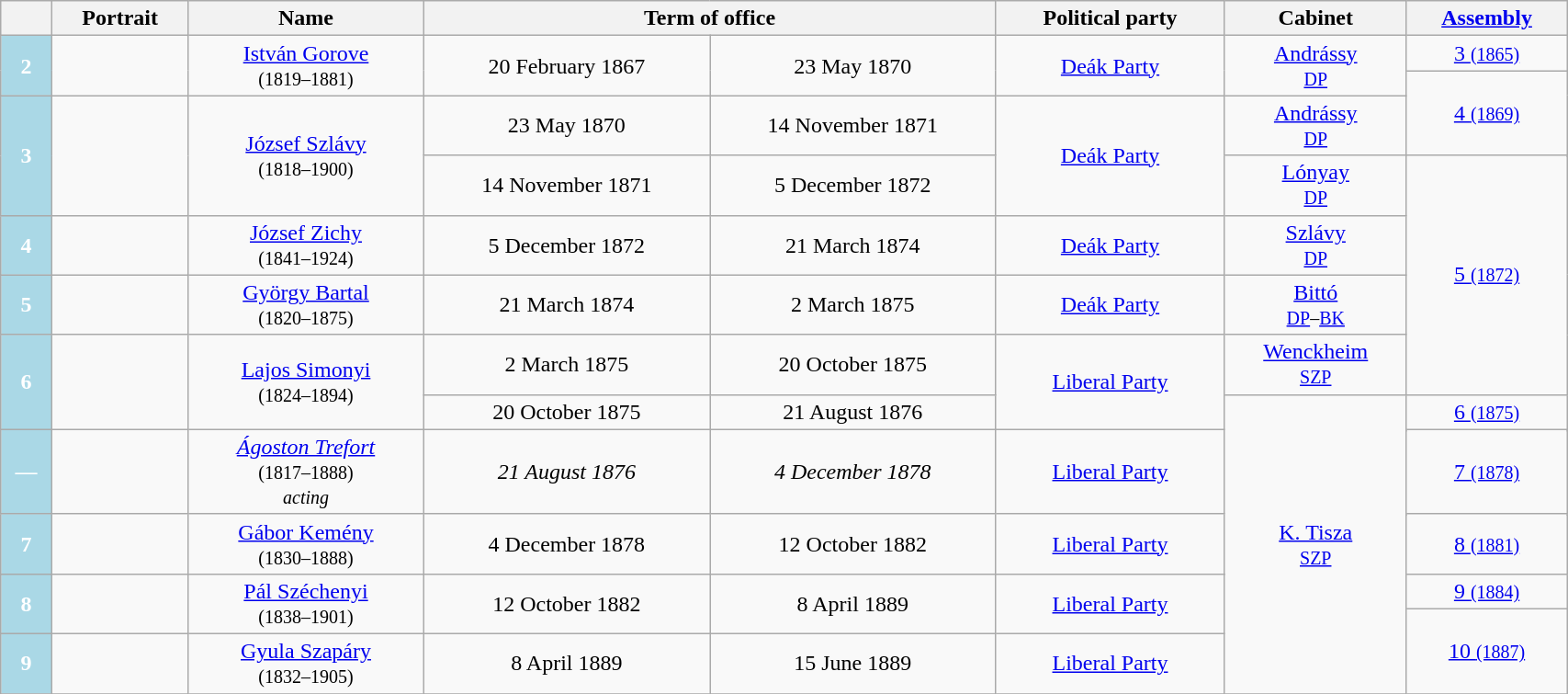<table class="wikitable" style="width:90%; text-align:center;">
<tr>
<th></th>
<th>Portrait</th>
<th>Name<br></th>
<th colspan=2>Term of office</th>
<th>Political party</th>
<th>Cabinet</th>
<th><a href='#'>Assembly</a><br></th>
</tr>
<tr>
<th rowspan="2" style="background-color:#AAD8E6; color:white">2</th>
<td rowspan="2"></td>
<td rowspan="2"><a href='#'>István Gorove</a><br><small>(1819–1881)</small></td>
<td rowspan="2">20 February 1867</td>
<td rowspan="2">23 May 1870</td>
<td rowspan="2"><a href='#'>Deák Party</a></td>
<td rowspan="2"><a href='#'>Andrássy</a><br><small><a href='#'>DP</a></small></td>
<td><a href='#'>3 <small>(1865)</small></a></td>
</tr>
<tr>
<td rowspan="3"><a href='#'>4 <small>(1869)</small></a></td>
</tr>
<tr>
<th rowspan="3" style="background-color:#AAD8E6; color:white">3</th>
<td rowspan="3"></td>
<td rowspan="3"><a href='#'>József Szlávy</a><br><small>(1818–1900)</small></td>
<td>23 May 1870</td>
<td>14 November 1871</td>
<td rowspan="3"><a href='#'>Deák Party</a></td>
<td><a href='#'>Andrássy</a><br><small><a href='#'>DP</a></small></td>
</tr>
<tr>
<td rowspan="2">14 November 1871</td>
<td rowspan="2">5 December 1872</td>
<td rowspan="2"><a href='#'>Lónyay</a><br><small><a href='#'>DP</a></small></td>
</tr>
<tr>
<td rowspan="4"><a href='#'>5 <small>(1872)</small></a></td>
</tr>
<tr>
<th style="background-color:#AAD8E6; color:white">4</th>
<td></td>
<td><a href='#'>József Zichy</a><br><small>(1841–1924)</small></td>
<td>5 December 1872</td>
<td>21 March 1874</td>
<td><a href='#'>Deák Party</a></td>
<td><a href='#'>Szlávy</a><br><small><a href='#'>DP</a></small></td>
</tr>
<tr>
<th style="background-color:#AAD8E6; color:white">5</th>
<td></td>
<td><a href='#'>György Bartal</a><br><small>(1820–1875)</small></td>
<td>21 March 1874</td>
<td>2 March 1875</td>
<td><a href='#'>Deák Party</a></td>
<td><a href='#'>Bittó</a><br><small><a href='#'>DP</a>–<a href='#'>BK</a></small></td>
</tr>
<tr>
<th rowspan="2" style="background-color:#AAD8E6; color:white">6</th>
<td rowspan="2"></td>
<td rowspan="2"><a href='#'>Lajos Simonyi</a><br><small>(1824–1894)</small></td>
<td>2 March 1875</td>
<td>20 October 1875</td>
<td rowspan="2"><a href='#'>Liberal Party</a></td>
<td><a href='#'>Wenckheim</a><br><small><a href='#'>SZP</a></small></td>
</tr>
<tr>
<td>20 October 1875</td>
<td>21 August 1876</td>
<td rowspan="9"><a href='#'>K. Tisza</a><br><small><a href='#'>SZP</a></small></td>
<td rowspan="2"><a href='#'>6 <small>(1875)</small></a></td>
</tr>
<tr>
<th rowspan="2" style="background-color:#AAD8E6; color:white">—</th>
<td rowspan="2"></td>
<td rowspan="2"><em><a href='#'>Ágoston Trefort</a></em><br><small>(1817–1888)<br><em>acting</em></small></td>
<td rowspan="2"><em>21 August 1876</em></td>
<td rowspan="2"><em>4 December 1878</em></td>
<td rowspan="2"><a href='#'>Liberal Party</a></td>
</tr>
<tr>
<td rowspan="2"><a href='#'>7 <small>(1878)</small></a></td>
</tr>
<tr>
<th rowspan="2" style="background-color:#AAD8E6; color:white">7</th>
<td rowspan="2"></td>
<td rowspan="2"><a href='#'>Gábor Kemény</a><br><small>(1830–1888)</small></td>
<td rowspan="2">4 December 1878</td>
<td rowspan="2">12 October 1882</td>
<td rowspan="2"><a href='#'>Liberal Party</a></td>
</tr>
<tr>
<td rowspan="2"><a href='#'>8 <small>(1881)</small></a></td>
</tr>
<tr>
<th rowspan="3" style="background-color:#AAD8E6; color:white">8</th>
<td rowspan="3"></td>
<td rowspan="3"><a href='#'>Pál Széchenyi</a><br><small>(1838–1901)</small></td>
<td rowspan="3">12 October 1882</td>
<td rowspan="3">8 April 1889</td>
<td rowspan="3"><a href='#'>Liberal Party</a></td>
</tr>
<tr>
<td><a href='#'>9 <small>(1884)</small></a></td>
</tr>
<tr>
<td rowspan="2"><a href='#'>10 <small>(1887)</small></a></td>
</tr>
<tr>
<th style="background-color:#AAD8E6; color:white">9</th>
<td></td>
<td><a href='#'>Gyula Szapáry</a><br><small>(1832–1905)</small></td>
<td>8 April 1889</td>
<td>15 June 1889</td>
<td><a href='#'>Liberal Party</a></td>
</tr>
<tr>
</tr>
</table>
